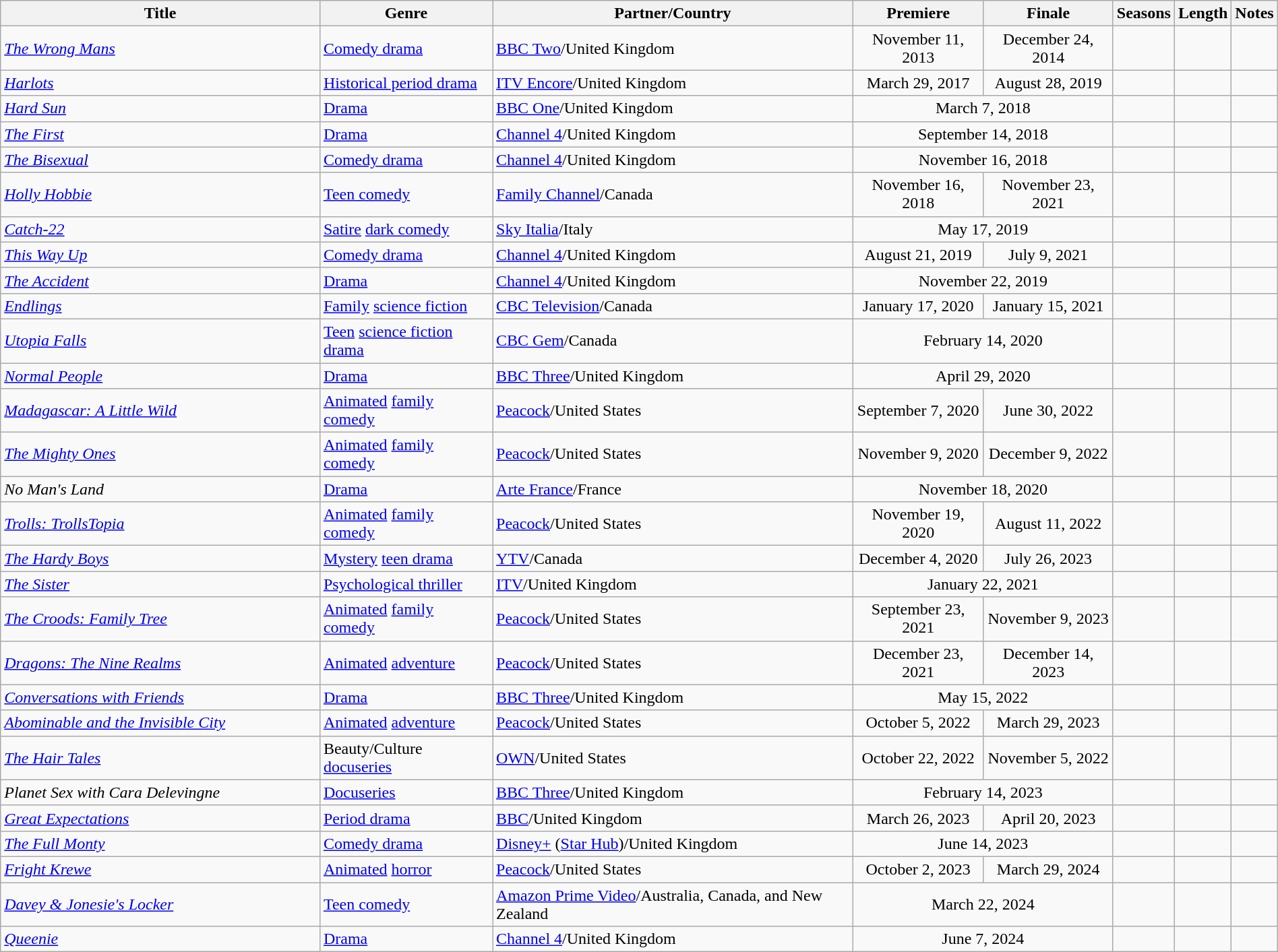<table class="wikitable sortable" style="width:100%;">
<tr>
<th scope="col" style="width:25%;">Title</th>
<th>Genre</th>
<th>Partner/Country</th>
<th>Premiere</th>
<th>Finale</th>
<th>Seasons</th>
<th>Length</th>
<th>Notes</th>
</tr>
<tr>
<td><em><a href='#'>The Wrong Mans</a></em></td>
<td><a href='#'>Comedy drama</a></td>
<td><a href='#'>BBC Two</a>/United Kingdom</td>
<td style="text-align:center">November 11, 2013</td>
<td style="text-align:center">December 24, 2014</td>
<td></td>
<td></td>
<td></td>
</tr>
<tr>
<td><em><a href='#'>Harlots</a></em></td>
<td><a href='#'>Historical period drama</a></td>
<td><a href='#'>ITV Encore</a>/United Kingdom</td>
<td style="text-align:center">March 29, 2017</td>
<td style="text-align:center">August 28, 2019</td>
<td></td>
<td></td>
<td></td>
</tr>
<tr>
<td><em><a href='#'>Hard Sun</a></em></td>
<td><a href='#'>Drama</a></td>
<td><a href='#'>BBC One</a>/United Kingdom</td>
<td colspan="2" style="text-align:center">March 7, 2018</td>
<td></td>
<td></td>
<td></td>
</tr>
<tr>
<td><em><a href='#'>The First</a></em></td>
<td><a href='#'>Drama</a></td>
<td><a href='#'>Channel 4</a>/United Kingdom</td>
<td colspan="2" style="text-align:center">September 14, 2018</td>
<td></td>
<td></td>
<td></td>
</tr>
<tr>
<td><em><a href='#'>The Bisexual</a></em></td>
<td><a href='#'>Comedy drama</a></td>
<td><a href='#'>Channel 4</a>/United Kingdom</td>
<td colspan="2" style="text-align:center">November 16, 2018</td>
<td></td>
<td></td>
<td></td>
</tr>
<tr>
<td><em><a href='#'>Holly Hobbie</a></em></td>
<td><a href='#'>Teen comedy</a></td>
<td><a href='#'>Family Channel</a>/Canada</td>
<td style="text-align:center">November 16, 2018</td>
<td style="text-align:center">November 23, 2021</td>
<td></td>
<td></td>
<td></td>
</tr>
<tr>
<td><em><a href='#'>Catch-22</a></em></td>
<td><a href='#'>Satire</a> <a href='#'>dark comedy</a></td>
<td><a href='#'>Sky Italia</a>/Italy</td>
<td colspan="2" style="text-align:center">May 17, 2019</td>
<td></td>
<td></td>
<td></td>
</tr>
<tr>
<td><em><a href='#'>This Way Up</a></em></td>
<td><a href='#'>Comedy drama</a></td>
<td><a href='#'>Channel 4</a>/United Kingdom</td>
<td style="text-align:center">August 21, 2019</td>
<td style="text-align:center">July 9, 2021</td>
<td></td>
<td></td>
<td></td>
</tr>
<tr>
<td><em><a href='#'>The Accident</a></em></td>
<td><a href='#'>Drama</a></td>
<td><a href='#'>Channel 4</a>/United Kingdom</td>
<td colspan="2" style="text-align:center">November 22, 2019</td>
<td></td>
<td></td>
<td></td>
</tr>
<tr>
<td><em><a href='#'>Endlings</a></em></td>
<td><a href='#'>Family</a> <a href='#'>science fiction</a></td>
<td><a href='#'>CBC Television</a>/Canada</td>
<td style="text-align:center">January 17, 2020</td>
<td style="text-align:center">January 15, 2021</td>
<td></td>
<td></td>
<td></td>
</tr>
<tr>
<td><em><a href='#'>Utopia Falls</a></em></td>
<td><a href='#'>Teen</a> <a href='#'>science fiction</a> <a href='#'>drama</a></td>
<td><a href='#'>CBC Gem</a>/Canada</td>
<td colspan="2" style="text-align:center">February 14, 2020</td>
<td></td>
<td></td>
<td></td>
</tr>
<tr>
<td><em><a href='#'>Normal People</a></em></td>
<td><a href='#'>Drama</a></td>
<td><a href='#'>BBC Three</a>/United Kingdom</td>
<td colspan="2" style="text-align:center">April 29, 2020</td>
<td></td>
<td></td>
<td></td>
</tr>
<tr>
<td><em><a href='#'>Madagascar: A Little Wild</a></em></td>
<td><a href='#'>Animated</a> <a href='#'>family</a> <a href='#'>comedy</a></td>
<td><a href='#'>Peacock</a>/United States</td>
<td style="text-align:center">September 7, 2020</td>
<td style="text-align:center">June 30, 2022</td>
<td></td>
<td></td>
<td></td>
</tr>
<tr>
<td><em><a href='#'>The Mighty Ones</a></em></td>
<td><a href='#'>Animated</a> <a href='#'>family</a> <a href='#'>comedy</a></td>
<td><a href='#'>Peacock</a>/United States</td>
<td style="text-align:center">November 9, 2020</td>
<td style="text-align:center">December 9, 2022</td>
<td></td>
<td></td>
<td></td>
</tr>
<tr>
<td><em>No Man's Land</em></td>
<td><a href='#'>Drama</a></td>
<td><a href='#'>Arte France</a>/France</td>
<td colspan="2" style="text-align:center">November 18, 2020</td>
<td></td>
<td></td>
<td></td>
</tr>
<tr>
<td><em><a href='#'>Trolls: TrollsTopia</a></em></td>
<td><a href='#'>Animated</a> <a href='#'>family</a> <a href='#'>comedy</a></td>
<td><a href='#'>Peacock</a>/United States</td>
<td style="text-align:center">November 19, 2020</td>
<td style="text-align:center">August 11, 2022</td>
<td></td>
<td></td>
<td></td>
</tr>
<tr>
<td><em><a href='#'>The Hardy Boys</a></em></td>
<td><a href='#'>Mystery</a> <a href='#'>teen drama</a></td>
<td><a href='#'>YTV</a>/Canada</td>
<td style="text-align:center">December 4, 2020</td>
<td style="text-align:center">July 26, 2023</td>
<td></td>
<td></td>
<td></td>
</tr>
<tr>
<td><em><a href='#'>The Sister</a></em></td>
<td><a href='#'>Psychological thriller</a></td>
<td><a href='#'>ITV</a>/United Kingdom</td>
<td colspan="2" style="text-align:center">January 22, 2021</td>
<td></td>
<td></td>
<td></td>
</tr>
<tr>
<td><em><a href='#'>The Croods: Family Tree</a></em></td>
<td><a href='#'>Animated</a> <a href='#'>family</a> <a href='#'>comedy</a></td>
<td><a href='#'>Peacock</a>/United States</td>
<td style="text-align:center">September 23, 2021</td>
<td style="text-align:center">November 9, 2023</td>
<td></td>
<td></td>
<td></td>
</tr>
<tr>
<td><em><a href='#'>Dragons: The Nine Realms</a></em></td>
<td><a href='#'>Animated</a> <a href='#'>adventure</a></td>
<td><a href='#'>Peacock</a>/United States</td>
<td style="text-align:center">December 23, 2021</td>
<td style="text-align:center">December 14, 2023</td>
<td></td>
<td></td>
<td></td>
</tr>
<tr>
<td><em><a href='#'>Conversations with Friends</a></em></td>
<td><a href='#'>Drama</a></td>
<td><a href='#'>BBC Three</a>/United Kingdom</td>
<td colspan="2" style="text-align:center">May 15, 2022</td>
<td></td>
<td></td>
<td></td>
</tr>
<tr>
<td><em><a href='#'>Abominable and the Invisible City</a></em></td>
<td><a href='#'>Animated</a> <a href='#'>adventure</a></td>
<td><a href='#'>Peacock</a>/United States</td>
<td style="text-align:center">October 5, 2022</td>
<td style="text-align:center">March 29, 2023</td>
<td></td>
<td></td>
<td></td>
</tr>
<tr>
<td><em><a href='#'>The Hair Tales</a></em></td>
<td>Beauty/Culture <a href='#'>docuseries</a></td>
<td><a href='#'>OWN</a>/United States</td>
<td style="text-align:center">October 22, 2022</td>
<td style="text-align:center">November 5, 2022</td>
<td></td>
<td></td>
<td></td>
</tr>
<tr>
<td><em>Planet Sex with Cara Delevingne</em></td>
<td><a href='#'>Docuseries</a></td>
<td><a href='#'>BBC Three</a>/United Kingdom</td>
<td colspan="2" style="text-align:center">February 14, 2023</td>
<td></td>
<td></td>
<td></td>
</tr>
<tr>
<td><em><a href='#'>Great Expectations</a></em></td>
<td><a href='#'>Period drama</a></td>
<td><a href='#'>BBC</a>/United Kingdom</td>
<td style="text-align:center">March 26, 2023</td>
<td style="text-align:center">April 20, 2023</td>
<td></td>
<td></td>
<td></td>
</tr>
<tr>
<td><em><a href='#'>The Full Monty</a></em></td>
<td><a href='#'>Comedy drama</a></td>
<td><a href='#'>Disney+</a> (<a href='#'>Star Hub</a>)/United Kingdom</td>
<td colspan="2" style="text-align:center">June 14, 2023</td>
<td></td>
<td></td>
<td></td>
</tr>
<tr>
<td><em><a href='#'>Fright Krewe</a></em></td>
<td><a href='#'>Animated</a> <a href='#'>horror</a></td>
<td><a href='#'>Peacock</a>/United States</td>
<td style="text-align:center">October 2, 2023</td>
<td style="text-align:center">March 29, 2024</td>
<td></td>
<td></td>
<td></td>
</tr>
<tr>
<td><em><a href='#'>Davey & Jonesie's Locker</a></em></td>
<td><a href='#'>Teen comedy</a></td>
<td><a href='#'>Amazon Prime Video</a>/Australia, Canada, and New Zealand</td>
<td colspan="2" style="text-align:center">March 22, 2024</td>
<td></td>
<td></td>
<td></td>
</tr>
<tr>
<td><em><a href='#'>Queenie</a></em></td>
<td><a href='#'>Drama</a></td>
<td><a href='#'>Channel 4</a>/United Kingdom</td>
<td colspan="2" style="text-align:center">June 7, 2024</td>
<td></td>
<td></td>
<td></td>
</tr>
</table>
